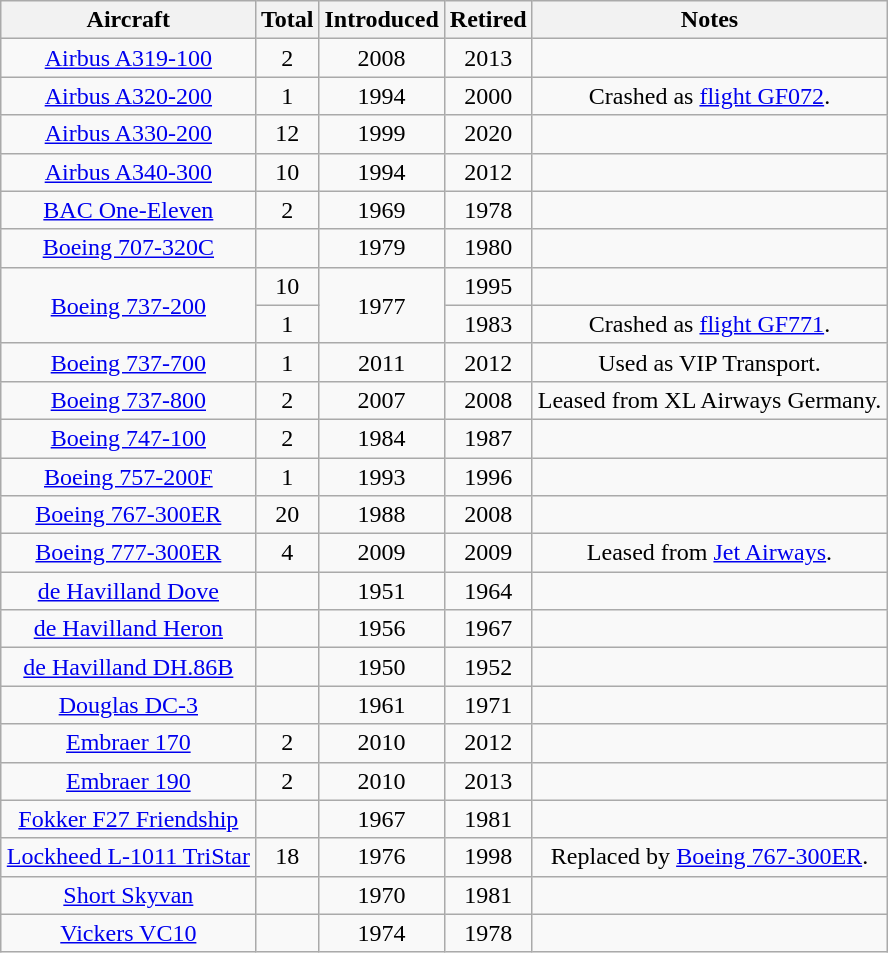<table class="wikitable" style="border-collapse:collapse;text-align:center;margin:auto;">
<tr>
<th>Aircraft</th>
<th>Total</th>
<th>Introduced</th>
<th>Retired</th>
<th>Notes</th>
</tr>
<tr>
<td><a href='#'>Airbus A319-100</a></td>
<td>2</td>
<td>2008</td>
<td>2013</td>
<td></td>
</tr>
<tr>
<td><a href='#'>Airbus A320-200</a></td>
<td>1</td>
<td>1994</td>
<td>2000</td>
<td>Crashed as <a href='#'>flight GF072</a>.</td>
</tr>
<tr>
<td><a href='#'>Airbus A330-200</a></td>
<td>12</td>
<td>1999</td>
<td>2020</td>
<td></td>
</tr>
<tr>
<td><a href='#'>Airbus A340-300</a></td>
<td>10</td>
<td>1994</td>
<td>2012</td>
<td></td>
</tr>
<tr>
<td><a href='#'>BAC One-Eleven</a></td>
<td>2</td>
<td>1969</td>
<td>1978</td>
<td></td>
</tr>
<tr>
<td><a href='#'>Boeing 707-320C</a></td>
<td></td>
<td>1979</td>
<td>1980</td>
<td></td>
</tr>
<tr>
<td rowspan="2"><a href='#'>Boeing 737-200</a></td>
<td>10</td>
<td rowspan="2">1977</td>
<td>1995</td>
<td></td>
</tr>
<tr>
<td>1</td>
<td>1983</td>
<td>Crashed as <a href='#'>flight GF771</a>.</td>
</tr>
<tr>
<td><a href='#'>Boeing 737-700</a></td>
<td>1</td>
<td>2011</td>
<td>2012</td>
<td>Used as VIP Transport.</td>
</tr>
<tr>
<td><a href='#'>Boeing 737-800</a></td>
<td>2</td>
<td>2007</td>
<td>2008</td>
<td>Leased from XL Airways Germany.</td>
</tr>
<tr>
<td><a href='#'>Boeing 747-100</a></td>
<td>2</td>
<td>1984</td>
<td>1987</td>
<td></td>
</tr>
<tr>
<td><a href='#'>Boeing 757-200F</a></td>
<td>1</td>
<td>1993</td>
<td>1996</td>
<td></td>
</tr>
<tr>
<td><a href='#'>Boeing 767-300ER</a></td>
<td>20</td>
<td>1988</td>
<td>2008</td>
<td></td>
</tr>
<tr>
<td><a href='#'>Boeing 777-300ER</a></td>
<td>4</td>
<td>2009</td>
<td>2009</td>
<td>Leased from <a href='#'>Jet Airways</a>.</td>
</tr>
<tr>
<td><a href='#'>de Havilland Dove</a></td>
<td></td>
<td>1951</td>
<td>1964</td>
<td></td>
</tr>
<tr>
<td><a href='#'>de Havilland Heron</a></td>
<td></td>
<td>1956</td>
<td>1967</td>
<td></td>
</tr>
<tr>
<td><a href='#'>de Havilland DH.86B</a></td>
<td></td>
<td>1950</td>
<td>1952</td>
<td></td>
</tr>
<tr>
<td><a href='#'>Douglas DC-3</a></td>
<td></td>
<td>1961</td>
<td>1971</td>
<td></td>
</tr>
<tr>
<td><a href='#'>Embraer 170</a></td>
<td>2</td>
<td>2010</td>
<td>2012</td>
<td></td>
</tr>
<tr>
<td><a href='#'>Embraer 190</a></td>
<td>2</td>
<td>2010</td>
<td>2013</td>
<td></td>
</tr>
<tr>
<td><a href='#'>Fokker F27 Friendship</a></td>
<td></td>
<td>1967</td>
<td>1981</td>
<td></td>
</tr>
<tr>
<td><a href='#'>Lockheed L-1011 TriStar</a></td>
<td>18</td>
<td>1976</td>
<td>1998</td>
<td>Replaced by <a href='#'>Boeing 767-300ER</a>.</td>
</tr>
<tr>
<td><a href='#'>Short Skyvan</a></td>
<td></td>
<td>1970</td>
<td>1981</td>
<td></td>
</tr>
<tr>
<td><a href='#'>Vickers VC10</a></td>
<td></td>
<td>1974</td>
<td>1978</td>
<td></td>
</tr>
</table>
